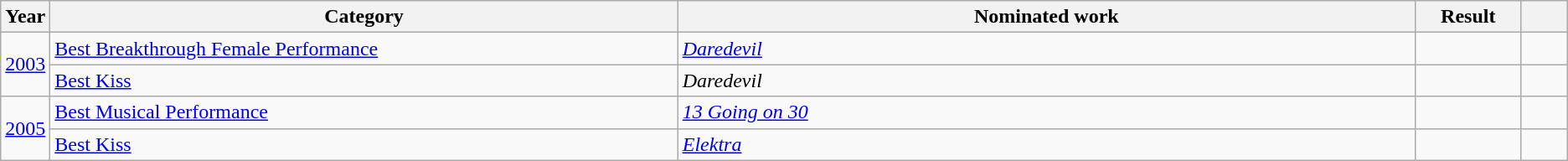<table class="wikitable sortable">
<tr>
<th scope="col" style="width:1em;">Year</th>
<th scope="col" style="width:33em;">Category</th>
<th scope="col" style="width:39em;">Nominated work</th>
<th scope="col" style="width:5em;">Result</th>
<th scope="col" style="width:2em;" class="unsortable"></th>
</tr>
<tr>
<td rowspan="2"><a href='#'>2003</a></td>
<td><a href='#'>Best Breakthrough Female Performance</a></td>
<td><em><a href='#'>Daredevil</a></em></td>
<td></td>
<td></td>
</tr>
<tr>
<td><a href='#'>Best Kiss</a> </td>
<td><em>Daredevil</em></td>
<td></td>
<td></td>
</tr>
<tr>
<td rowspan="2"><a href='#'>2005</a></td>
<td><a href='#'>Best Musical Performance</a> </td>
<td><em><a href='#'>13 Going on 30</a></em></td>
<td></td>
<td></td>
</tr>
<tr>
<td><a href='#'>Best Kiss</a> </td>
<td><em><a href='#'>Elektra</a></em></td>
<td></td>
<td></td>
</tr>
</table>
